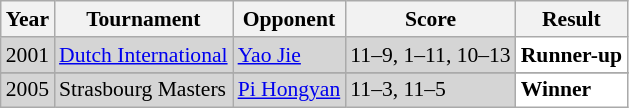<table class="sortable wikitable" style="font-size: 90%;">
<tr>
<th>Year</th>
<th>Tournament</th>
<th>Opponent</th>
<th>Score</th>
<th>Result</th>
</tr>
<tr style="background:#D5D5D5">
<td align="center">2001</td>
<td align="left"><a href='#'>Dutch International</a></td>
<td align="left"> <a href='#'>Yao Jie</a></td>
<td align="left">11–9, 1–11, 10–13</td>
<td style="text-align:left; background:white"> <strong>Runner-up</strong></td>
</tr>
<tr>
</tr>
<tr style="background:#D5D5D5">
<td align="center">2005</td>
<td align="left">Strasbourg Masters</td>
<td align="left"> <a href='#'>Pi Hongyan</a></td>
<td align="left">11–3, 11–5</td>
<td style="text-align:left; background:white"> <strong>Winner</strong></td>
</tr>
</table>
